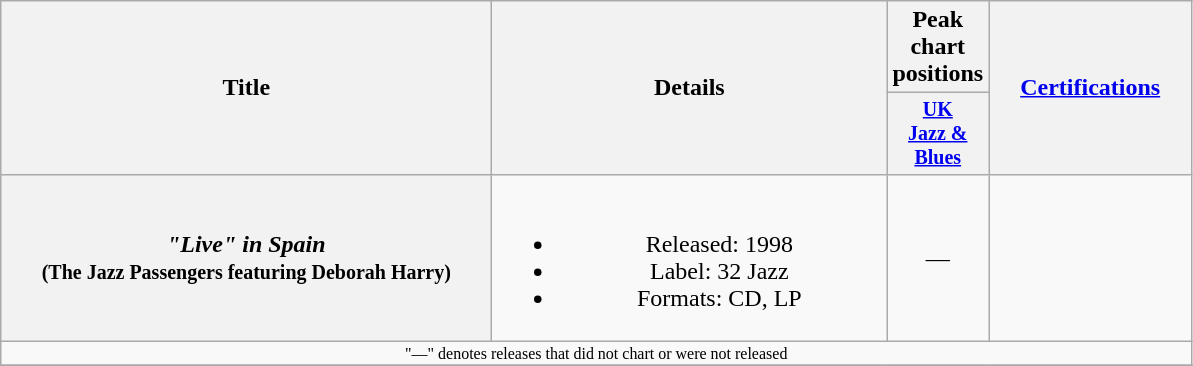<table class="wikitable plainrowheaders" style="text-align:center;">
<tr>
<th rowspan="2" style="width:20em;">Title</th>
<th rowspan="2" style="width:16em;">Details</th>
<th colspan="1">Peak chart positions</th>
<th rowspan="2" style="width:8em;"><a href='#'>Certifications</a></th>
</tr>
<tr style="font-size:smaller;">
<th width="35"><a href='#'>UK<br>Jazz & Blues</a></th>
</tr>
<tr>
<th scope="row"><em>"Live" in Spain</em> <br><small>(The Jazz Passengers featuring Deborah Harry)</small></th>
<td><br><ul><li>Released: 1998</li><li>Label: 32 Jazz</li><li>Formats: CD, LP</li></ul></td>
<td align="center">—</td>
<td></td>
</tr>
<tr>
<td colspan="4" style="font-size:8pt">"—" denotes releases that did not chart or were not released</td>
</tr>
<tr>
</tr>
</table>
